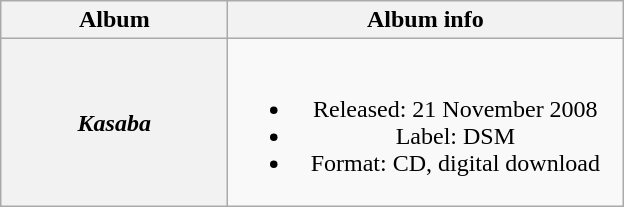<table class="wikitable plainrowheaders" style="text-align:center;" border="1">
<tr>
<th scope="col" style="width:9em;">Album</th>
<th scope="col" style="width:16em;">Album info</th>
</tr>
<tr>
<th scope="row"><em>Kasaba</em></th>
<td><br><ul><li>Released: 21 November 2008</li><li>Label: DSM</li><li>Format: CD, digital download</li></ul></td>
</tr>
</table>
